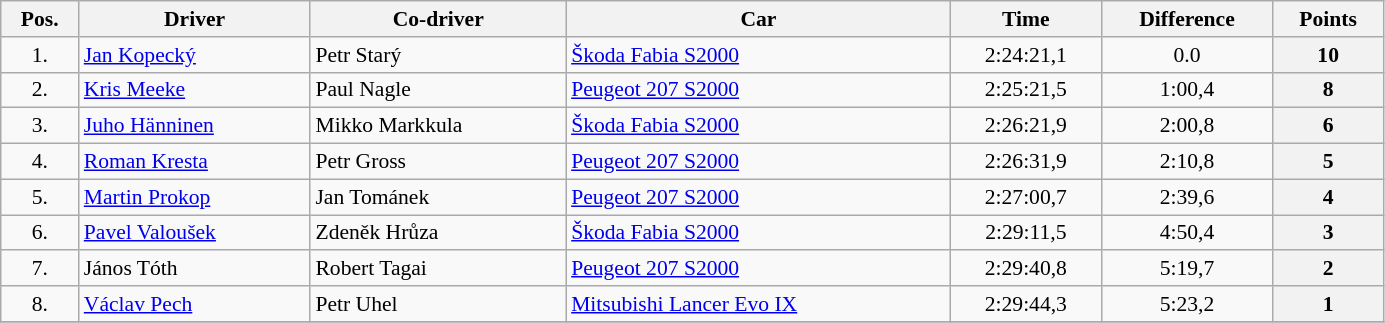<table class="wikitable" width="73%" style="text-align: center; font-size: 90%; max-width: 950px;">
<tr>
<th>Pos.</th>
<th>Driver</th>
<th>Co-driver</th>
<th>Car</th>
<th>Time</th>
<th>Difference</th>
<th>Points</th>
</tr>
<tr>
<td>1.</td>
<td align="left"> <a href='#'>Jan Kopecký</a></td>
<td align="left"> Petr Starý</td>
<td align="left"><a href='#'>Škoda Fabia S2000</a></td>
<td>2:24:21,1</td>
<td>0.0</td>
<th>10</th>
</tr>
<tr>
<td>2.</td>
<td align="left"> <a href='#'>Kris Meeke</a></td>
<td align="left"> Paul Nagle</td>
<td align="left"><a href='#'>Peugeot 207 S2000</a></td>
<td>2:25:21,5</td>
<td>1:00,4</td>
<th>8</th>
</tr>
<tr>
<td>3.</td>
<td align="left"> <a href='#'>Juho Hänninen</a></td>
<td align="left"> Mikko Markkula</td>
<td align="left"><a href='#'>Škoda Fabia S2000</a></td>
<td>2:26:21,9</td>
<td>2:00,8</td>
<th>6</th>
</tr>
<tr>
<td>4.</td>
<td align="left"> <a href='#'>Roman Kresta</a></td>
<td align="left"> Petr Gross</td>
<td align="left"><a href='#'>Peugeot 207 S2000</a></td>
<td>2:26:31,9</td>
<td>2:10,8</td>
<th>5</th>
</tr>
<tr>
<td>5.</td>
<td align="left"> <a href='#'>Martin Prokop</a></td>
<td align="left"> Jan Tománek</td>
<td align="left"><a href='#'>Peugeot 207 S2000</a></td>
<td>2:27:00,7</td>
<td>2:39,6</td>
<th>4</th>
</tr>
<tr>
<td>6.</td>
<td align="left"> <a href='#'>Pavel Valoušek</a></td>
<td align="left"> Zdeněk Hrůza</td>
<td align="left"><a href='#'>Škoda Fabia S2000</a></td>
<td>2:29:11,5</td>
<td>4:50,4</td>
<th>3</th>
</tr>
<tr>
<td>7.</td>
<td align="left"> János Tóth</td>
<td align="left"> Robert Tagai</td>
<td align="left"><a href='#'>Peugeot 207 S2000</a></td>
<td>2:29:40,8</td>
<td>5:19,7</td>
<th>2</th>
</tr>
<tr>
<td>8.</td>
<td align="left"> <a href='#'>Václav Pech</a></td>
<td align="left"> Petr Uhel</td>
<td align="left"><a href='#'>Mitsubishi Lancer Evo IX</a></td>
<td>2:29:44,3</td>
<td>5:23,2</td>
<th>1</th>
</tr>
<tr>
</tr>
</table>
